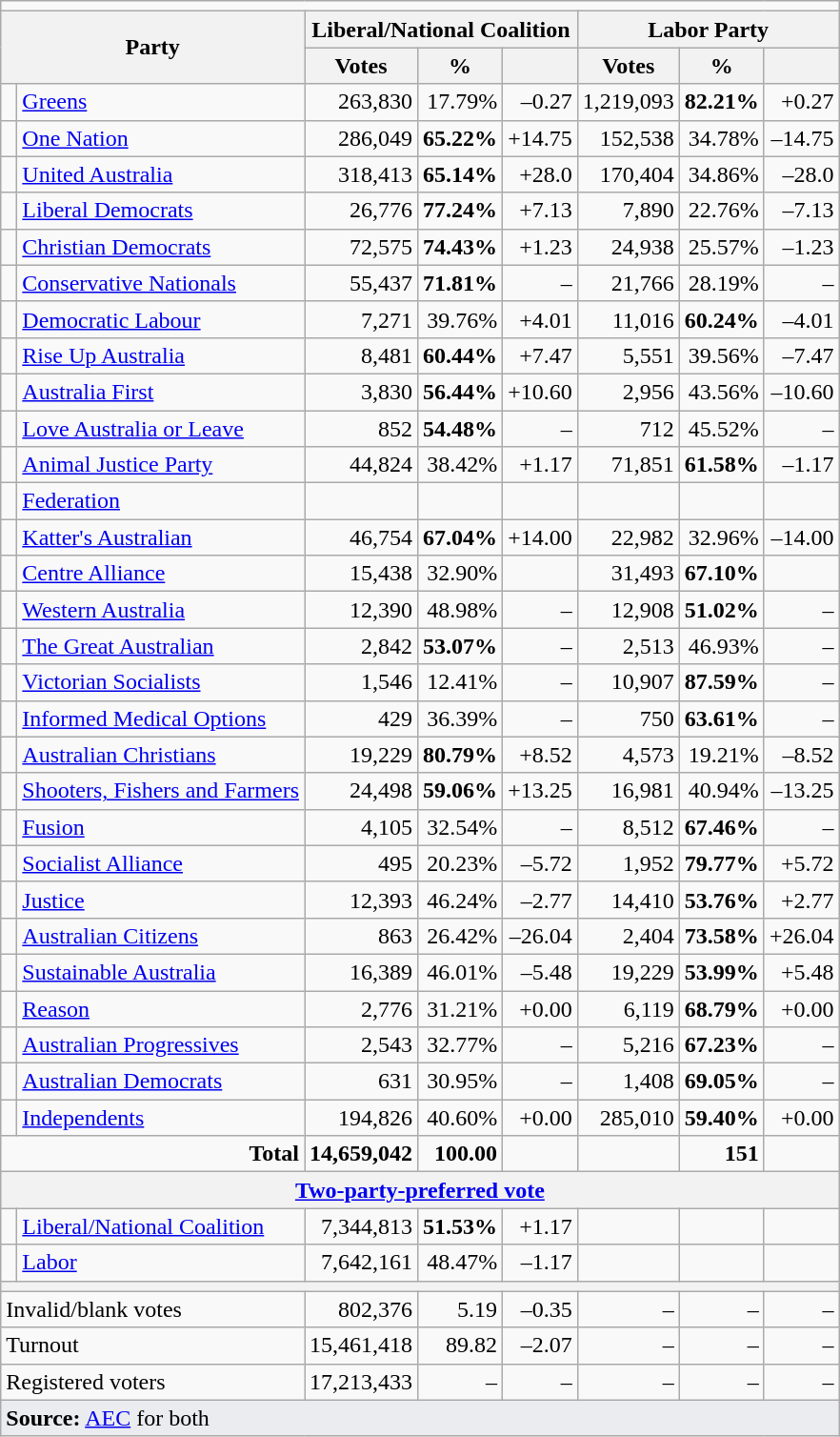<table class="wikitable sortable tpl-blanktable" style="text-align:right; margin-bottom:0">
<tr>
<td colspan=9 align=center></td>
</tr>
<tr>
<th colspan="3" rowspan="2" style="width:200px">Party</th>
<th colspan="3">Liberal/National Coalition</th>
<th colspan="3">Labor Party</th>
</tr>
<tr>
<th data-sort-type="number">Votes</th>
<th data-sort-type="number">%</th>
<th data-sort-type="number"></th>
<th data-sort-type="number">Votes</th>
<th data-sort-type="number">%</th>
<th data-sort-type="number"></th>
</tr>
<tr>
<td> </td>
<td colspan="2" style="text-align:left;"><a href='#'>Greens</a></td>
<td>263,830</td>
<td>17.79%</td>
<td>–0.27</td>
<td>1,219,093</td>
<td><strong>82.21%</strong></td>
<td>+0.27</td>
</tr>
<tr>
<td> </td>
<td colspan="2" style="text-align:left;"><a href='#'>One Nation</a></td>
<td>286,049</td>
<td><strong>65.22%</strong></td>
<td>+14.75</td>
<td>152,538</td>
<td>34.78%</td>
<td>–14.75</td>
</tr>
<tr>
<td> </td>
<td colspan="2" style="text-align:left;"><a href='#'>United Australia</a></td>
<td>318,413</td>
<td><strong>65.14%</strong></td>
<td>+28.0</td>
<td>170,404</td>
<td>34.86%</td>
<td>–28.0</td>
</tr>
<tr>
<td> </td>
<td style="text-align:left;" colspan="2"><a href='#'>Liberal Democrats</a></td>
<td align=right>26,776</td>
<td align=right><strong>77.24%</strong></td>
<td align=right>+7.13</td>
<td align=right>7,890</td>
<td align=right>22.76%</td>
<td align=right>–7.13</td>
</tr>
<tr>
<td> </td>
<td style="text-align:left;" colspan="2"><a href='#'>Christian Democrats</a></td>
<td align=right>72,575</td>
<td align=right><strong>74.43%</strong></td>
<td align=right>+1.23</td>
<td align=right>24,938</td>
<td align=right>25.57%</td>
<td align=right>–1.23</td>
</tr>
<tr>
<td> </td>
<td style="text-align:left;" colspan="2"><a href='#'>Conservative Nationals</a></td>
<td align=right>55,437</td>
<td align=right><strong>71.81%</strong></td>
<td align=right>–</td>
<td align=right>21,766</td>
<td align=right>28.19%</td>
<td align=right>–</td>
</tr>
<tr>
<td> </td>
<td style="text-align:left;" colspan="2"><a href='#'>Democratic Labour</a></td>
<td align=right>7,271</td>
<td align=right>39.76%</td>
<td align=right>+4.01</td>
<td align=right>11,016</td>
<td align=right><strong>60.24%</strong></td>
<td align=right>–4.01</td>
</tr>
<tr>
<td> </td>
<td style="text-align:left;" colspan="2"><a href='#'>Rise Up Australia</a></td>
<td align=right>8,481</td>
<td align=right><strong>60.44%</strong></td>
<td align=right>+7.47</td>
<td align=right>5,551</td>
<td align=right>39.56%</td>
<td align=right>–7.47</td>
</tr>
<tr>
<td> </td>
<td style="text-align:left;" colspan="2"><a href='#'>Australia First</a></td>
<td align=right>3,830</td>
<td align=right><strong>56.44%</strong></td>
<td align=right>+10.60</td>
<td align=right>2,956</td>
<td align=right>43.56%</td>
<td align=right>–10.60</td>
</tr>
<tr>
<td> </td>
<td style="text-align:left;" colspan="2"><a href='#'>Love Australia or Leave</a></td>
<td align=right>852</td>
<td align=right><strong>54.48%</strong></td>
<td align=right>–</td>
<td align=right>712</td>
<td align=right>45.52%</td>
<td align=right>–</td>
</tr>
<tr>
<td> </td>
<td style="text-align:left;" colspan="2"><a href='#'>Animal Justice Party</a></td>
<td align=right>44,824</td>
<td align=right>38.42%</td>
<td align=right>+1.17</td>
<td align=right>71,851</td>
<td align=right><strong>61.58%</strong></td>
<td align=right>–1.17</td>
</tr>
<tr>
<td> </td>
<td style="text-align:left;" colspan="2"><a href='#'>Federation</a></td>
<td align=right></td>
<td align=right></td>
<td align=right></td>
<td align=right></td>
<td align=right></td>
<td align=right><br></td>
</tr>
<tr>
<td> </td>
<td colspan="2" style="text-align:left;"><a href='#'>Katter's Australian</a></td>
<td>46,754</td>
<td><strong>67.04%</strong></td>
<td>+14.00</td>
<td>22,982</td>
<td>32.96%</td>
<td>–14.00<br></td>
</tr>
<tr>
<td> </td>
<td colspan="2" style="text-align:left;"><a href='#'>Centre Alliance</a></td>
<td>15,438</td>
<td>32.90%</td>
<td></td>
<td>31,493</td>
<td><strong>67.10%</strong></td>
<td align=right><br></td>
</tr>
<tr>
<td> </td>
<td style="text-align:left;" colspan="2"><a href='#'>Western Australia</a></td>
<td align=right>12,390</td>
<td align=right>48.98%</td>
<td align=right>–</td>
<td align=right>12,908</td>
<td align=right><strong>51.02%</strong></td>
<td align=right>–</td>
</tr>
<tr>
<td> </td>
<td style="text-align:left;" colspan="2"><a href='#'>The Great Australian</a></td>
<td align=right>2,842</td>
<td align=right><strong>53.07%</strong></td>
<td align=right>–</td>
<td align=right>2,513</td>
<td align=right>46.93%</td>
<td align=right>–</td>
</tr>
<tr>
<td> </td>
<td style="text-align:left;" colspan="2"><a href='#'>Victorian Socialists</a></td>
<td align=right>1,546</td>
<td align=right>12.41%</td>
<td align=right>–</td>
<td align=right>10,907</td>
<td align=right><strong>87.59%</strong></td>
<td align=right>–</td>
</tr>
<tr>
<td> </td>
<td style="text-align:left;" colspan="2"><a href='#'>Informed Medical Options</a></td>
<td align=right>429</td>
<td align=right>36.39%</td>
<td align=right>–</td>
<td align=right>750</td>
<td align=right><strong>63.61%</strong></td>
<td align=right>–</td>
</tr>
<tr>
<td> </td>
<td style="text-align:left;" colspan="2"><a href='#'>Australian Christians</a></td>
<td align=right>19,229</td>
<td align=right><strong>80.79%</strong></td>
<td align=right>+8.52</td>
<td align=right>4,573</td>
<td align=right>19.21%</td>
<td align=right>–8.52</td>
</tr>
<tr>
<td> </td>
<td style="text-align:left;" colspan="2"><a href='#'>Shooters, Fishers and Farmers</a></td>
<td align=right>24,498</td>
<td align=right><strong>59.06%</strong></td>
<td align=right>+13.25</td>
<td align=right>16,981</td>
<td align=right>40.94%</td>
<td align=right>–13.25</td>
</tr>
<tr>
<td> </td>
<td style="text-align:left;" colspan="2"><a href='#'>Fusion</a></td>
<td align=right>4,105</td>
<td align=right>32.54%</td>
<td align=right>–</td>
<td align=right>8,512</td>
<td align=right><strong>67.46%</strong></td>
<td align=right>–</td>
</tr>
<tr>
<td> </td>
<td style="text-align:left;" colspan="2"><a href='#'>Socialist Alliance</a></td>
<td align=right>495</td>
<td align=right>20.23%</td>
<td align=right>–5.72</td>
<td align=right>1,952</td>
<td align=right><strong>79.77%</strong></td>
<td align=right>+5.72</td>
</tr>
<tr>
<td> </td>
<td style="text-align:left;" colspan="2"><a href='#'>Justice</a></td>
<td align=right>12,393</td>
<td align=right>46.24%</td>
<td align=right>–2.77</td>
<td align=right>14,410</td>
<td align=right><strong>53.76%</strong></td>
<td align=right>+2.77</td>
</tr>
<tr>
<td> </td>
<td style="text-align:left;" colspan="2"><a href='#'>Australian Citizens</a></td>
<td align=right>863</td>
<td align=right>26.42%</td>
<td align=right>–26.04</td>
<td align=right>2,404</td>
<td align=right><strong>73.58%</strong></td>
<td align=right>+26.04</td>
</tr>
<tr>
<td> </td>
<td style="text-align:left;" colspan="2"><a href='#'>Sustainable Australia</a></td>
<td align=right>16,389</td>
<td align=right>46.01%</td>
<td align=right>–5.48</td>
<td align=right>19,229</td>
<td align=right><strong>53.99%</strong></td>
<td align=right>+5.48</td>
</tr>
<tr>
<td> </td>
<td style="text-align:left;" colspan="2"><a href='#'>Reason</a></td>
<td align=right>2,776</td>
<td align=right>31.21%</td>
<td align=right>+0.00</td>
<td align=right>6,119</td>
<td align=right><strong>68.79%</strong></td>
<td align=right>+0.00</td>
</tr>
<tr>
<td> </td>
<td style="text-align:left;" colspan="2"><a href='#'>Australian Progressives</a></td>
<td align=right>2,543</td>
<td align=right>32.77%</td>
<td align=right>–</td>
<td align=right>5,216</td>
<td align=right><strong>67.23%</strong></td>
<td align=right>–</td>
</tr>
<tr>
<td> </td>
<td style="text-align:left;" colspan="2"><a href='#'>Australian Democrats</a></td>
<td align=right>631</td>
<td align=right>30.95%</td>
<td align=right>–</td>
<td align=right>1,408</td>
<td align=right><strong>69.05%</strong></td>
<td align=right>–<br></td>
</tr>
<tr>
<td> </td>
<td colspan="2" style="text-align:left;"><a href='#'>Independents</a></td>
<td>194,826</td>
<td>40.60%</td>
<td>+0.00</td>
<td>285,010</td>
<td><strong>59.40%</strong></td>
<td>+0.00<br></td>
</tr>
<tr>
<td colspan="3" align="right"><strong>Total</strong></td>
<td><strong>14,659,042</strong></td>
<td><strong>100.00</strong></td>
<td></td>
<td></td>
<td><strong>151</strong></td>
<td></td>
</tr>
<tr>
<th colspan="9"><a href='#'>Two-party-preferred vote</a></th>
</tr>
<tr>
<td></td>
<td colspan="2" style="text-align:left;"><a href='#'>Liberal/National Coalition</a></td>
<td>7,344,813</td>
<td><strong>51.53%</strong></td>
<td>+1.17</td>
<td></td>
<td></td>
<td></td>
</tr>
<tr>
<td></td>
<td colspan="2" style="text-align:left;"><a href='#'>Labor</a></td>
<td>7,642,161</td>
<td>48.47%</td>
<td>–1.17</td>
<td></td>
<td></td>
<td></td>
</tr>
<tr>
<th colspan="9"></th>
</tr>
<tr>
<td colspan="3" style="text-align:left;">Invalid/blank votes</td>
<td>802,376</td>
<td>5.19</td>
<td>–0.35</td>
<td>–</td>
<td>–</td>
<td>–</td>
</tr>
<tr>
<td colspan="3" style="text-align:left;">Turnout</td>
<td>15,461,418</td>
<td>89.82</td>
<td>–2.07</td>
<td>–</td>
<td>–</td>
<td>–</td>
</tr>
<tr>
<td colspan="3" style="text-align:left;">Registered voters</td>
<td>17,213,433</td>
<td>–</td>
<td>–</td>
<td>–</td>
<td>–</td>
<td>–</td>
</tr>
<tr>
<td colspan="9" style="text-align:left; background-color:#eaecf0"><strong>Source:</strong> <a href='#'>AEC</a> for both </td>
</tr>
</table>
